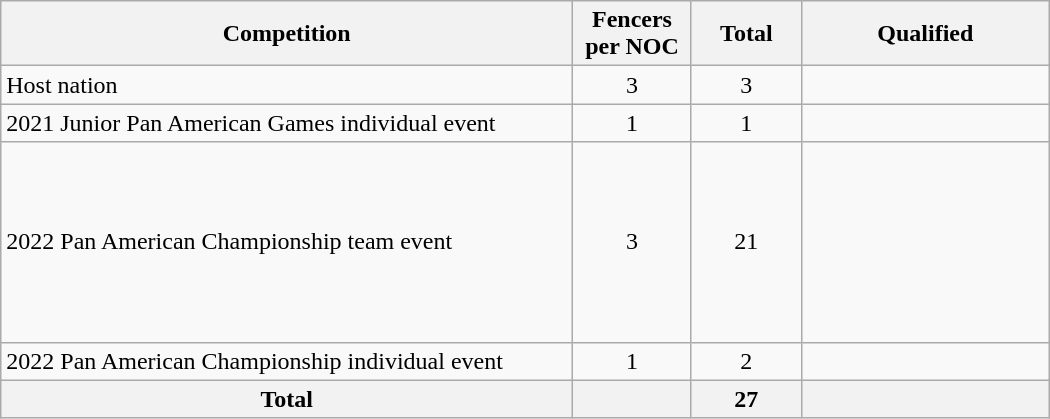<table class = "wikitable" width=700>
<tr>
<th width=500>Competition</th>
<th width=80>Fencers per NOC</th>
<th width=80>Total</th>
<th width=200>Qualified</th>
</tr>
<tr>
<td>Host nation</td>
<td align="center">3</td>
<td align="center">3</td>
<td></td>
</tr>
<tr>
<td>2021 Junior Pan American Games individual event</td>
<td align="center">1</td>
<td align="center">1</td>
<td></td>
</tr>
<tr>
<td>2022 Pan American Championship team event</td>
<td align="center">3</td>
<td align="center">21</td>
<td><s></s><br><br><br><br><br><br><br></td>
</tr>
<tr>
<td>2022 Pan American Championship individual event</td>
<td align="center">1</td>
<td align="center">2</td>
<td><br></td>
</tr>
<tr>
<th>Total</th>
<th></th>
<th>27</th>
<th></th>
</tr>
</table>
